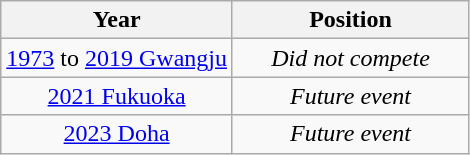<table class="wikitable" style="text-align: center;">
<tr>
<th>Year</th>
<th width="150">Position</th>
</tr>
<tr>
<td style="text-align: middle; "><a href='#'>1973</a> to <a href='#'>2019 Gwangju</a></td>
<td><em>Did not compete</em></td>
</tr>
<tr>
<td> <a href='#'>2021 Fukuoka</a></td>
<td><em>Future event</em></td>
</tr>
<tr>
<td> <a href='#'>2023 Doha</a></td>
<td><em>Future event</em></td>
</tr>
</table>
